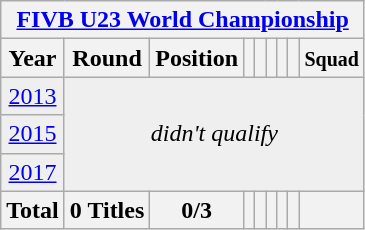<table class="wikitable" style="text-align: center;">
<tr>
<th colspan=9><a href='#'>FIVB U23 World Championship</a></th>
</tr>
<tr>
<th>Year</th>
<th>Round</th>
<th>Position</th>
<th></th>
<th></th>
<th></th>
<th></th>
<th></th>
<th><small>Squad</small></th>
</tr>
<tr bgcolor="efefef">
<td> <a href='#'>2013</a></td>
<td colspan=9 rowspan=3><em>didn't qualify</em></td>
</tr>
<tr bgcolor="efefef">
<td> <a href='#'>2015</a></td>
</tr>
<tr bgcolor="efefef">
<td> <a href='#'>2017</a></td>
</tr>
<tr>
<th>Total</th>
<th>0 Titles</th>
<th>0/3</th>
<th></th>
<th></th>
<th></th>
<th></th>
<th></th>
<th></th>
</tr>
</table>
